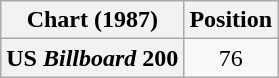<table class="wikitable plainrowheaders" style="text-align:center">
<tr>
<th scope="col">Chart (1987)</th>
<th scope="col">Position</th>
</tr>
<tr>
<th scope="row">US <em>Billboard</em> 200</th>
<td>76</td>
</tr>
</table>
